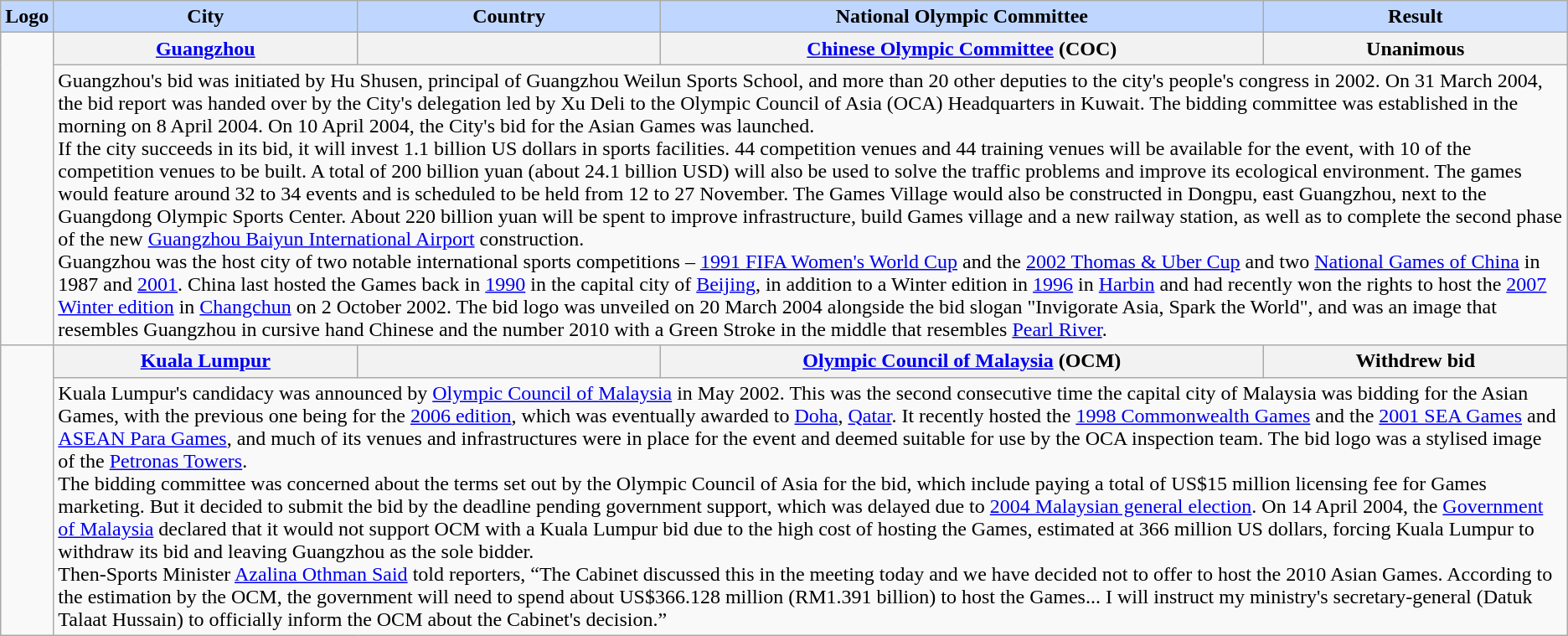<table class="wikitable plainrowheaders">
<tr>
<th style="background-color: #BFD7FF">Logo<br></th>
<th style="background-color:#BFD7FF" width="20%">City</th>
<th style="background-color:#BFD7FF" width="20%">Country</th>
<th style="background-color:#BFD7FF" width="40%">National Olympic Committee</th>
<th style="background-color:#BFD7FF" width="20%">Result</th>
</tr>
<tr>
<td style="text-align:center" scope="row" rowspan="2"></td>
<th style="text-align:center" scope="row"><strong><a href='#'>Guangzhou</a></strong></th>
<th scope="row"></th>
<th style="text-align:center" scope="row"><a href='#'>Chinese Olympic Committee</a> (COC)</th>
<th style="text-align:center" scope="row">Unanimous</th>
</tr>
<tr>
<td colspan=4>Guangzhou's bid was initiated by Hu Shusen, principal of Guangzhou Weilun Sports School, and more than 20 other deputies to the city's people's congress in 2002. On 31 March 2004, the bid report was handed over by the City's delegation led by Xu Deli to the Olympic Council of Asia (OCA) Headquarters in Kuwait. The bidding committee was established in the morning on 8 April 2004. On 10 April 2004, the City's bid for the Asian Games was launched.<br>If the city succeeds in its bid, it will invest 1.1 billion US dollars in sports facilities. 44 competition venues and 44 training venues will be available for the event, with 10 of the competition venues to be built. A total of 200 billion yuan (about 24.1 billion USD) will also be used to solve the traffic problems and improve its ecological environment. The games would feature around 32 to 34 events and is scheduled to be held from 12 to 27 November. The Games Village would also be constructed in Dongpu, east Guangzhou, next to the Guangdong Olympic Sports Center. About 220 billion yuan will be spent to improve infrastructure, build Games village and a new railway station, as well as to complete the second phase of the new <a href='#'>Guangzhou Baiyun International Airport</a> construction.<br>Guangzhou was the host city of two notable international sports competitions – <a href='#'>1991 FIFA Women's World Cup</a> and the <a href='#'>2002 Thomas & Uber Cup</a> and two <a href='#'>National Games of China</a> in 1987 and <a href='#'>2001</a>. China last hosted the Games back in <a href='#'>1990</a> in the capital city of <a href='#'>Beijing</a>, in addition to a Winter edition in <a href='#'>1996</a> in <a href='#'>Harbin</a> and had recently won the rights to host the <a href='#'>2007 Winter edition</a> in <a href='#'>Changchun</a> on 2 October 2002. The bid logo was unveiled on 20 March 2004 alongside the bid slogan "Invigorate Asia, Spark the World", and was an image that resembles Guangzhou in cursive hand Chinese and the number 2010 with a Green Stroke in the middle that resembles <a href='#'>Pearl River</a>.</td>
</tr>
<tr>
<td style="text-align:center" scope="row" rowspan="2"></td>
<th style="text-align:center" scope="row"><strong><a href='#'>Kuala Lumpur</a></strong></th>
<th scope="row"></th>
<th style="text-align:center" scope="row"><a href='#'>Olympic Council of Malaysia</a> (OCM)</th>
<th style="text-align:center" scope="row">Withdrew bid</th>
</tr>
<tr>
<td colspan=4>Kuala Lumpur's candidacy was announced by <a href='#'>Olympic Council of Malaysia</a> in May 2002. This was the second consecutive time the capital city of Malaysia was bidding for the Asian Games, with the previous one being for the <a href='#'>2006 edition</a>, which was eventually awarded to <a href='#'>Doha</a>, <a href='#'>Qatar</a>. It recently hosted the <a href='#'>1998 Commonwealth Games</a> and the <a href='#'>2001 SEA Games</a> and <a href='#'>ASEAN Para Games</a>, and much of its venues and infrastructures were in place for the event and deemed suitable for use by the OCA inspection team. The bid logo was a stylised image of the <a href='#'>Petronas Towers</a>.<br>The bidding committee was concerned about the terms set out by the Olympic Council of Asia for the bid, which include paying a total of US$15 million licensing fee for Games marketing. But it decided to submit the bid by the deadline pending government support, which was delayed due to <a href='#'>2004 Malaysian general election</a>. On 14 April 2004, the <a href='#'>Government of Malaysia</a> declared that it would not support OCM with a Kuala Lumpur bid due to the high cost of hosting the Games, estimated at 366 million US dollars, forcing Kuala Lumpur to withdraw its bid and leaving Guangzhou as the sole bidder.<br>Then-Sports Minister <a href='#'>Azalina Othman Said</a> told reporters, “The Cabinet discussed this in the meeting today and we have decided not to offer to host the 2010 Asian Games. According to the estimation by the OCM, the government will need to spend about US$366.128 million (RM1.391 billion) to host the Games... I will instruct my ministry's secretary-general (Datuk Talaat Hussain) to officially inform the OCM about the Cabinet's decision.”</td>
</tr>
</table>
